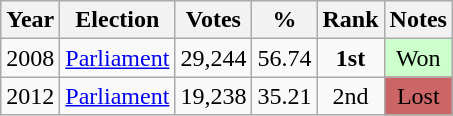<table class="wikitable" style="text-align:center;">
<tr>
<th>Year</th>
<th>Election</th>
<th>Votes</th>
<th>%</th>
<th>Rank</th>
<th>Notes</th>
</tr>
<tr>
<td>2008</td>
<td><a href='#'>Parliament</a></td>
<td>29,244</td>
<td>56.74</td>
<td><strong>1st</strong></td>
<td style="background-color:#CCFFCC">Won</td>
</tr>
<tr>
<td>2012</td>
<td><a href='#'>Parliament</a></td>
<td> 19,238</td>
<td> 35.21</td>
<td>2nd</td>
<td style="background-color:#C66">Lost</td>
</tr>
</table>
